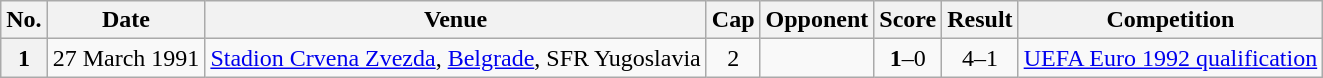<table class="wikitable sortable plainrowheaders">
<tr>
<th scope=col>No.</th>
<th scope=col data-sort-type=date>Date</th>
<th scope=col>Venue</th>
<th scope=col>Cap</th>
<th scope=col>Opponent</th>
<th scope=col>Score</th>
<th scope=col>Result</th>
<th scope=col>Competition</th>
</tr>
<tr>
<th scope=row>1</th>
<td>27 March 1991</td>
<td><a href='#'>Stadion Crvena Zvezda</a>, <a href='#'>Belgrade</a>, SFR Yugoslavia</td>
<td align=center>2</td>
<td></td>
<td align=center><strong>1</strong>–0</td>
<td align=center>4–1</td>
<td><a href='#'>UEFA Euro 1992 qualification</a></td>
</tr>
</table>
